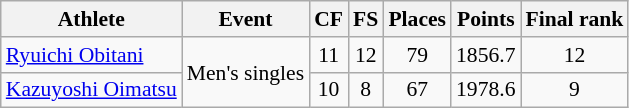<table class="wikitable" border="1" style="font-size:90%">
<tr>
<th>Athlete</th>
<th>Event</th>
<th>CF</th>
<th>FS</th>
<th>Places</th>
<th>Points</th>
<th>Final rank</th>
</tr>
<tr align=center>
<td align=left><a href='#'>Ryuichi Obitani</a></td>
<td rowspan="2">Men's singles</td>
<td>11</td>
<td>12</td>
<td>79</td>
<td>1856.7</td>
<td>12</td>
</tr>
<tr align=center>
<td align=left><a href='#'>Kazuyoshi Oimatsu</a></td>
<td>10</td>
<td>8</td>
<td>67</td>
<td>1978.6</td>
<td>9</td>
</tr>
</table>
